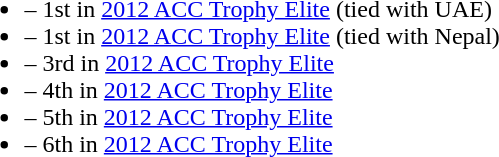<table>
<tr>
<td><br><ul><li> – 1st in <a href='#'>2012 ACC Trophy Elite</a> (tied with UAE)</li><li> – 1st in <a href='#'>2012 ACC Trophy Elite</a> (tied with Nepal)</li><li> – 3rd in <a href='#'>2012 ACC Trophy Elite</a></li><li> – 4th in <a href='#'>2012 ACC Trophy Elite</a></li><li> – 5th in <a href='#'>2012 ACC Trophy Elite</a></li><li> – 6th in <a href='#'>2012 ACC Trophy Elite</a></li></ul></td>
</tr>
</table>
